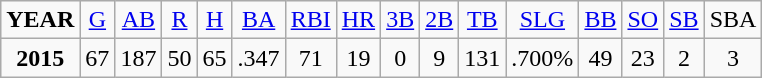<table class="sortable wikitable">
<tr align=center>
<td><strong>YEAR</strong></td>
<td><a href='#'>G</a></td>
<td><a href='#'>AB</a></td>
<td><a href='#'>R</a></td>
<td><a href='#'>H</a></td>
<td><a href='#'>BA</a></td>
<td><a href='#'>RBI</a></td>
<td><a href='#'>HR</a></td>
<td><a href='#'>3B</a></td>
<td><a href='#'>2B</a></td>
<td><a href='#'>TB</a></td>
<td><a href='#'>SLG</a></td>
<td><a href='#'>BB</a></td>
<td><a href='#'>SO</a></td>
<td><a href='#'>SB</a></td>
<td>SBA</td>
</tr>
<tr align=center>
<td><strong>2015</strong></td>
<td>67</td>
<td>187</td>
<td>50</td>
<td>65</td>
<td>.347</td>
<td>71</td>
<td>19</td>
<td>0</td>
<td>9</td>
<td>131</td>
<td>.700%</td>
<td>49</td>
<td>23</td>
<td>2</td>
<td>3</td>
</tr>
</table>
